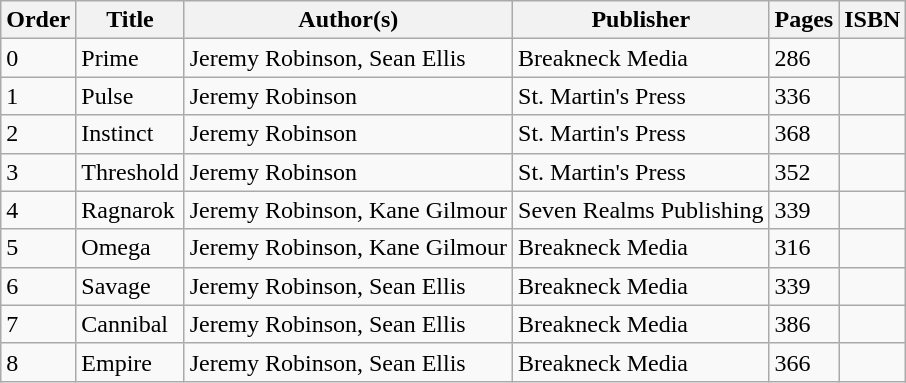<table class="wikitable sortable">
<tr>
<th>Order</th>
<th>Title</th>
<th>Author(s)</th>
<th>Publisher</th>
<th>Pages</th>
<th>ISBN</th>
</tr>
<tr>
<td>0</td>
<td>Prime</td>
<td>Jeremy Robinson, Sean Ellis</td>
<td>Breakneck Media</td>
<td>286</td>
<td></td>
</tr>
<tr>
<td>1</td>
<td>Pulse</td>
<td>Jeremy Robinson</td>
<td>St. Martin's Press</td>
<td>336</td>
<td></td>
</tr>
<tr>
<td>2</td>
<td>Instinct</td>
<td>Jeremy Robinson</td>
<td>St. Martin's Press</td>
<td>368</td>
<td></td>
</tr>
<tr>
<td>3</td>
<td>Threshold</td>
<td>Jeremy Robinson</td>
<td>St. Martin's Press</td>
<td>352</td>
<td></td>
</tr>
<tr>
<td>4</td>
<td>Ragnarok</td>
<td>Jeremy Robinson, Kane Gilmour</td>
<td>Seven Realms Publishing</td>
<td>339</td>
<td></td>
</tr>
<tr>
<td>5</td>
<td>Omega</td>
<td>Jeremy Robinson, Kane Gilmour</td>
<td>Breakneck Media</td>
<td>316</td>
<td></td>
</tr>
<tr>
<td>6</td>
<td>Savage</td>
<td>Jeremy Robinson, Sean Ellis</td>
<td>Breakneck Media</td>
<td>339</td>
<td></td>
</tr>
<tr>
<td>7</td>
<td>Cannibal</td>
<td>Jeremy Robinson, Sean Ellis</td>
<td>Breakneck Media</td>
<td>386</td>
<td></td>
</tr>
<tr>
<td>8</td>
<td>Empire</td>
<td>Jeremy Robinson, Sean Ellis</td>
<td>Breakneck Media</td>
<td>366</td>
<td></td>
</tr>
</table>
